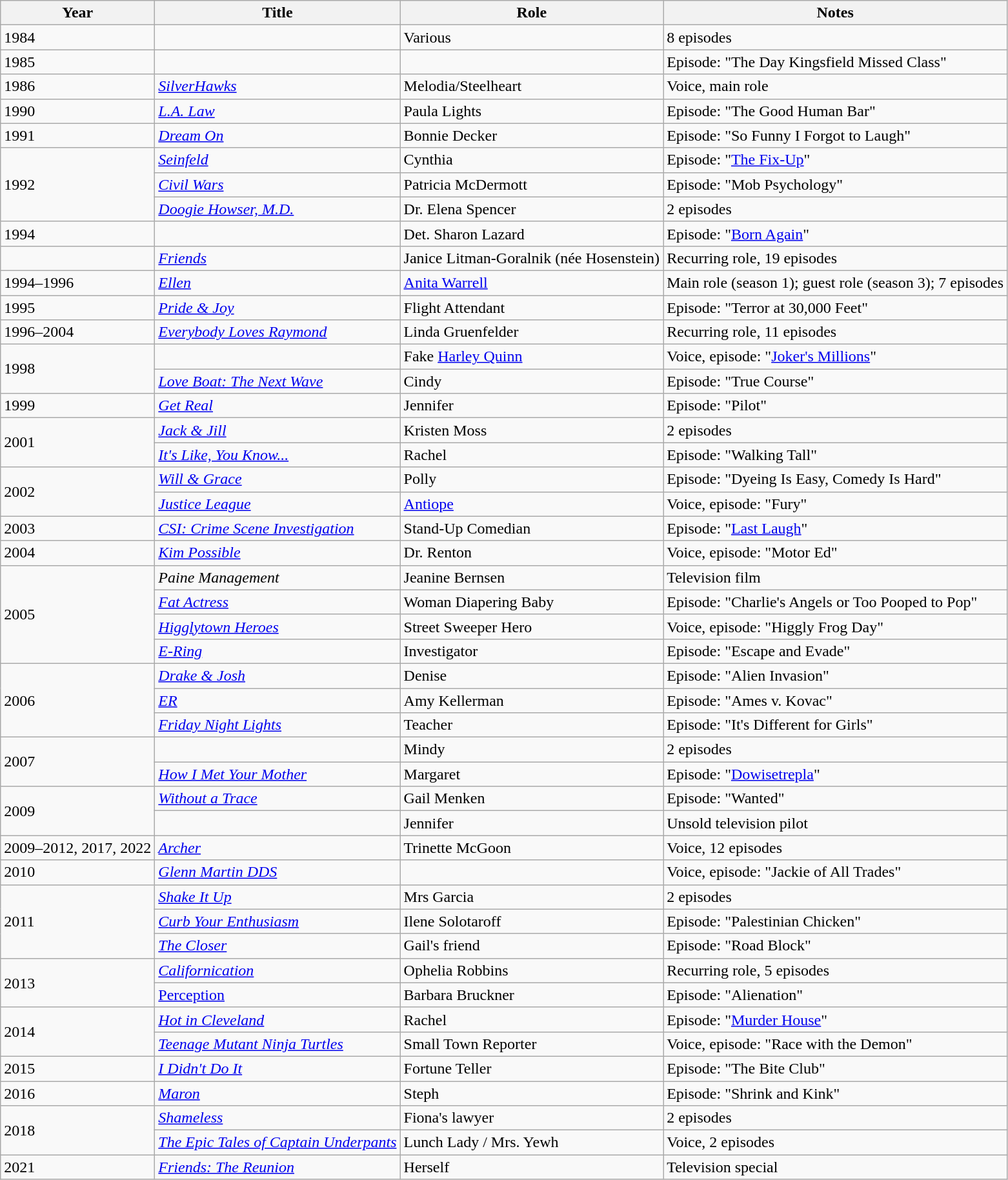<table class="wikitable sortable">
<tr>
<th>Year</th>
<th>Title</th>
<th>Role</th>
<th class="unsortable">Notes</th>
</tr>
<tr>
<td>1984</td>
<td><em></em></td>
<td>Various</td>
<td>8 episodes</td>
</tr>
<tr>
<td>1985</td>
<td><em></em></td>
<td></td>
<td>Episode: "The Day Kingsfield Missed Class"</td>
</tr>
<tr>
<td>1986</td>
<td><em><a href='#'>SilverHawks</a></em></td>
<td>Melodia/Steelheart</td>
<td>Voice, main role</td>
</tr>
<tr>
<td>1990</td>
<td><em><a href='#'>L.A. Law</a></em></td>
<td>Paula Lights</td>
<td>Episode: "The Good Human Bar"</td>
</tr>
<tr>
<td>1991</td>
<td><em><a href='#'>Dream On</a></em></td>
<td>Bonnie Decker</td>
<td>Episode: "So Funny I Forgot to Laugh"</td>
</tr>
<tr>
<td rowspan="3">1992</td>
<td><em><a href='#'>Seinfeld</a></em></td>
<td>Cynthia</td>
<td>Episode: "<a href='#'>The Fix-Up</a>"</td>
</tr>
<tr>
<td><em><a href='#'>Civil Wars</a></em></td>
<td>Patricia McDermott</td>
<td>Episode: "Mob Psychology"</td>
</tr>
<tr>
<td><em><a href='#'>Doogie Howser, M.D.</a></em></td>
<td>Dr. Elena Spencer</td>
<td>2 episodes</td>
</tr>
<tr>
<td>1994</td>
<td><em></em></td>
<td>Det. Sharon Lazard</td>
<td>Episode: "<a href='#'>Born Again</a>"</td>
</tr>
<tr>
<td></td>
<td><em><a href='#'>Friends</a></em></td>
<td>Janice Litman-Goralnik (née Hosenstein)</td>
<td>Recurring role, 19 episodes</td>
</tr>
<tr>
<td>1994–1996</td>
<td><em><a href='#'>Ellen</a></em></td>
<td><a href='#'>Anita Warrell</a></td>
<td>Main role (season 1); guest role (season 3); 7 episodes</td>
</tr>
<tr>
<td>1995</td>
<td><em><a href='#'>Pride & Joy</a></em></td>
<td>Flight Attendant</td>
<td>Episode: "Terror at 30,000 Feet"</td>
</tr>
<tr>
<td>1996–2004</td>
<td><em><a href='#'>Everybody Loves Raymond</a></em></td>
<td>Linda Gruenfelder</td>
<td>Recurring role, 11 episodes</td>
</tr>
<tr>
<td rowspan="2">1998</td>
<td><em></em></td>
<td>Fake <a href='#'>Harley Quinn</a></td>
<td>Voice, episode: "<a href='#'>Joker's Millions</a>"<em></em></td>
</tr>
<tr>
<td><em><a href='#'>Love Boat: The Next Wave</a></em></td>
<td>Cindy</td>
<td>Episode: "True Course"</td>
</tr>
<tr>
<td>1999</td>
<td><em><a href='#'>Get Real</a></em></td>
<td>Jennifer</td>
<td>Episode: "Pilot"</td>
</tr>
<tr>
<td rowspan="2">2001</td>
<td><em><a href='#'>Jack & Jill</a></em></td>
<td>Kristen Moss</td>
<td>2 episodes</td>
</tr>
<tr>
<td><em><a href='#'>It's Like, You Know...</a></em></td>
<td>Rachel</td>
<td>Episode: "Walking Tall"</td>
</tr>
<tr>
<td rowspan="2">2002</td>
<td><em><a href='#'>Will & Grace</a></em></td>
<td>Polly</td>
<td>Episode: "Dyeing Is Easy, Comedy Is Hard"</td>
</tr>
<tr>
<td><em><a href='#'>Justice League</a></em></td>
<td style="white-space:nowrap;"><a href='#'>Antiope</a></td>
<td>Voice, episode: "Fury"<em></em></td>
</tr>
<tr>
<td>2003</td>
<td style="white-space:nowrap;"><em><a href='#'>CSI: Crime Scene Investigation</a></em></td>
<td>Stand-Up Comedian</td>
<td>Episode: "<a href='#'>Last Laugh</a>"</td>
</tr>
<tr>
<td>2004</td>
<td><em><a href='#'>Kim Possible</a></em></td>
<td>Dr. Renton</td>
<td>Voice, episode: "Motor Ed"</td>
</tr>
<tr>
<td rowspan="4">2005</td>
<td><em>Paine Management</em></td>
<td>Jeanine Bernsen</td>
<td>Television film</td>
</tr>
<tr>
<td><em><a href='#'>Fat Actress</a></em></td>
<td>Woman Diapering Baby</td>
<td>Episode: "Charlie's Angels or Too Pooped to Pop"</td>
</tr>
<tr>
<td><em><a href='#'>Higglytown Heroes</a></em></td>
<td>Street Sweeper Hero</td>
<td>Voice, episode: "Higgly Frog Day"</td>
</tr>
<tr>
<td><em><a href='#'>E-Ring</a></em></td>
<td>Investigator</td>
<td>Episode: "Escape and Evade"</td>
</tr>
<tr>
<td rowspan="3">2006</td>
<td><em><a href='#'>Drake & Josh</a></em></td>
<td>Denise</td>
<td>Episode: "Alien Invasion"</td>
</tr>
<tr>
<td><em><a href='#'>ER</a></em></td>
<td>Amy Kellerman</td>
<td>Episode: "Ames v. Kovac"</td>
</tr>
<tr>
<td><em><a href='#'>Friday Night Lights</a></em></td>
<td>Teacher</td>
<td>Episode: "It's Different for Girls"</td>
</tr>
<tr>
<td rowspan="2">2007</td>
<td><em></em></td>
<td>Mindy</td>
<td>2 episodes</td>
</tr>
<tr>
<td><em><a href='#'>How I Met Your Mother</a></em></td>
<td>Margaret</td>
<td>Episode: "<a href='#'>Dowisetrepla</a>"</td>
</tr>
<tr>
<td rowspan="2">2009</td>
<td><em><a href='#'>Without a Trace</a></em></td>
<td>Gail Menken</td>
<td>Episode: "Wanted"</td>
</tr>
<tr>
<td><em></em></td>
<td>Jennifer</td>
<td>Unsold television pilot</td>
</tr>
<tr>
<td>2009–2012, 2017, 2022</td>
<td><em><a href='#'>Archer</a></em></td>
<td>Trinette McGoon</td>
<td>Voice, 12 episodes</td>
</tr>
<tr>
<td>2010</td>
<td><em><a href='#'>Glenn Martin DDS</a></em></td>
<td></td>
<td>Voice, episode: "Jackie of All Trades"</td>
</tr>
<tr>
<td rowspan="3">2011</td>
<td><em><a href='#'>Shake It Up</a></em></td>
<td>Mrs Garcia</td>
<td>2 episodes</td>
</tr>
<tr>
<td><em><a href='#'>Curb Your Enthusiasm</a></em></td>
<td>Ilene Solotaroff</td>
<td>Episode: "Palestinian Chicken"</td>
</tr>
<tr>
<td><em><a href='#'>The Closer</a></em></td>
<td>Gail's friend</td>
<td>Episode: "Road Block"</td>
</tr>
<tr>
<td rowspan="2">2013</td>
<td><em><a href='#'>Californication</a></em></td>
<td>Ophelia Robbins</td>
<td>Recurring role, 5 episodes</td>
</tr>
<tr>
<td><a href='#'>Perception</a></td>
<td>Barbara Bruckner</td>
<td>Episode: "Alienation"</td>
</tr>
<tr>
<td rowspan="2">2014</td>
<td><em><a href='#'>Hot in Cleveland</a></em></td>
<td>Rachel</td>
<td>Episode: "<a href='#'>Murder House</a>"</td>
</tr>
<tr>
<td><em><a href='#'>Teenage Mutant Ninja Turtles</a></em></td>
<td>Small Town Reporter</td>
<td>Voice, episode: "Race with the Demon"<em></em></td>
</tr>
<tr>
<td>2015</td>
<td><em><a href='#'>I Didn't Do It</a></em></td>
<td>Fortune Teller</td>
<td>Episode: "The Bite Club"</td>
</tr>
<tr>
<td>2016</td>
<td><em><a href='#'>Maron</a></em></td>
<td>Steph</td>
<td>Episode: "Shrink and Kink"</td>
</tr>
<tr>
<td rowspan="2">2018</td>
<td><em><a href='#'>Shameless</a></em></td>
<td>Fiona's lawyer</td>
<td>2 episodes</td>
</tr>
<tr>
<td><em><a href='#'>The Epic Tales of Captain Underpants</a></em></td>
<td>Lunch Lady / Mrs. Yewh</td>
<td>Voice, 2 episodes<em></em></td>
</tr>
<tr>
<td>2021</td>
<td><em><a href='#'>Friends: The Reunion</a></em></td>
<td>Herself</td>
<td>Television special</td>
</tr>
</table>
